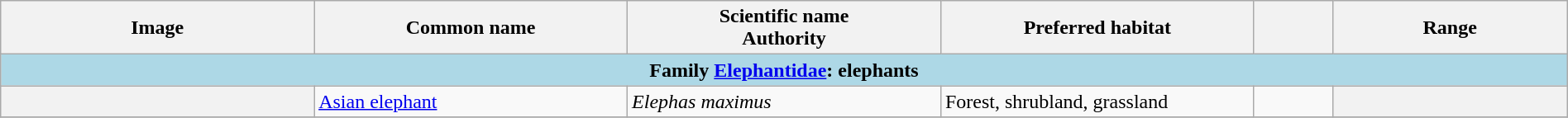<table width=100% class="wikitable unsortable plainrowheaders">
<tr>
<th width="20%" style="text-align: center;">Image</th>
<th width="20%">Common name</th>
<th width="20%">Scientific name<br>Authority</th>
<th width="20%">Preferred habitat</th>
<th width="5%"></th>
<th width="15%">Range</th>
</tr>
<tr>
<td style="text-align:center;background:lightblue;" colspan=6><strong>Family <a href='#'>Elephantidae</a>: elephants</strong></td>
</tr>
<tr>
<th style="text-align: center;"></th>
<td><a href='#'>Asian elephant</a></td>
<td><em>Elephas maximus</em><br></td>
<td>Forest, shrubland, grassland</td>
<td><br></td>
<th style="text-align: center;"></th>
</tr>
<tr>
</tr>
</table>
